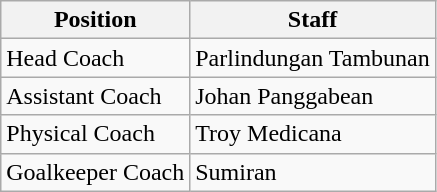<table class="wikitable">
<tr>
<th>Position</th>
<th>Staff</th>
</tr>
<tr>
<td>Head Coach</td>
<td> Parlindungan Tambunan</td>
</tr>
<tr>
<td>Assistant Coach</td>
<td> Johan Panggabean</td>
</tr>
<tr>
<td>Physical Coach</td>
<td> Troy Medicana</td>
</tr>
<tr>
<td>Goalkeeper Coach</td>
<td> Sumiran</td>
</tr>
</table>
